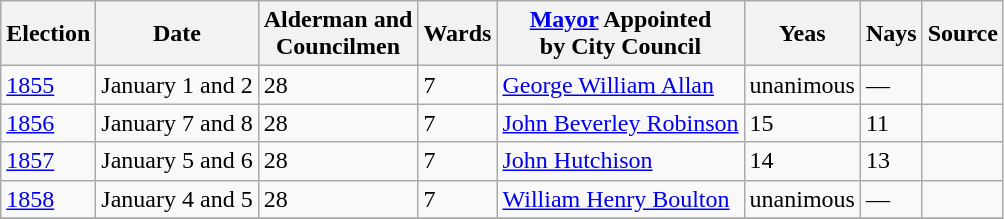<table class="wikitable">
<tr>
<th>Election</th>
<th>Date</th>
<th>Alderman and<br>Councilmen</th>
<th>Wards</th>
<th><a href='#'>Mayor</a> Appointed<br>by City Council</th>
<th>Yeas</th>
<th>Nays</th>
<th>Source</th>
</tr>
<tr>
<td><a href='#'>1855</a></td>
<td>January 1 and 2</td>
<td>28</td>
<td>7</td>
<td><a href='#'>George William Allan</a></td>
<td>unanimous</td>
<td>—</td>
<td></td>
</tr>
<tr>
<td><a href='#'>1856</a></td>
<td>January 7 and 8</td>
<td>28</td>
<td>7</td>
<td><a href='#'>John Beverley Robinson</a></td>
<td>15</td>
<td>11</td>
<td></td>
</tr>
<tr>
<td><a href='#'>1857</a></td>
<td>January 5 and 6</td>
<td>28</td>
<td>7</td>
<td><a href='#'> John Hutchison</a></td>
<td>14</td>
<td>13</td>
<td></td>
</tr>
<tr>
<td><a href='#'>1858</a></td>
<td>January 4 and 5</td>
<td>28</td>
<td>7</td>
<td><a href='#'>William Henry Boulton</a></td>
<td>unanimous</td>
<td>—</td>
<td></td>
</tr>
<tr>
</tr>
</table>
